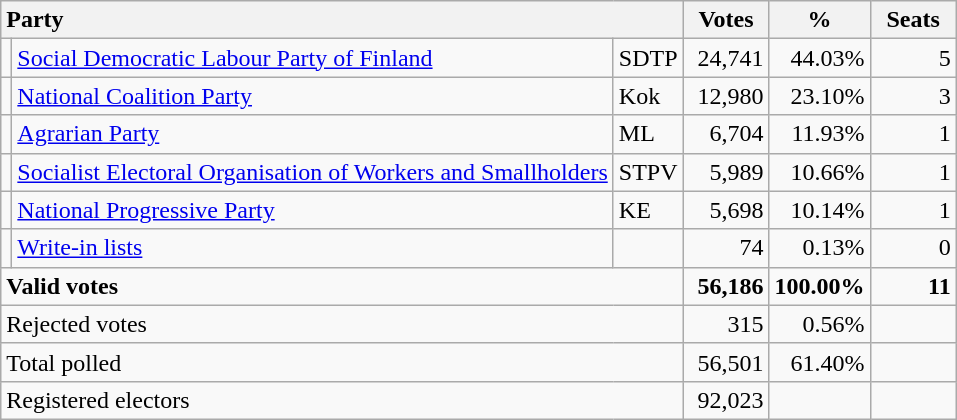<table class="wikitable" border="1" style="text-align:right;">
<tr>
<th style="text-align:left;" colspan=3>Party</th>
<th align=center width="50">Votes</th>
<th align=center width="50">%</th>
<th align=center width="50">Seats</th>
</tr>
<tr>
<td></td>
<td align=left style="white-space: nowrap;"><a href='#'>Social Democratic Labour Party of Finland</a></td>
<td align=left>SDTP</td>
<td>24,741</td>
<td>44.03%</td>
<td>5</td>
</tr>
<tr>
<td></td>
<td align=left><a href='#'>National Coalition Party</a></td>
<td align=left>Kok</td>
<td>12,980</td>
<td>23.10%</td>
<td>3</td>
</tr>
<tr>
<td></td>
<td align=left><a href='#'>Agrarian Party</a></td>
<td align=left>ML</td>
<td>6,704</td>
<td>11.93%</td>
<td>1</td>
</tr>
<tr>
<td></td>
<td align=left><a href='#'>Socialist Electoral Organisation of Workers and Smallholders</a></td>
<td align=left>STPV</td>
<td>5,989</td>
<td>10.66%</td>
<td>1</td>
</tr>
<tr>
<td></td>
<td align=left><a href='#'>National Progressive Party</a></td>
<td align=left>KE</td>
<td>5,698</td>
<td>10.14%</td>
<td>1</td>
</tr>
<tr>
<td></td>
<td align=left><a href='#'>Write-in lists</a></td>
<td align=left></td>
<td>74</td>
<td>0.13%</td>
<td>0</td>
</tr>
<tr style="font-weight:bold">
<td align=left colspan=3>Valid votes</td>
<td>56,186</td>
<td>100.00%</td>
<td>11</td>
</tr>
<tr>
<td align=left colspan=3>Rejected votes</td>
<td>315</td>
<td>0.56%</td>
<td></td>
</tr>
<tr>
<td align=left colspan=3>Total polled</td>
<td>56,501</td>
<td>61.40%</td>
<td></td>
</tr>
<tr>
<td align=left colspan=3>Registered electors</td>
<td>92,023</td>
<td></td>
<td></td>
</tr>
</table>
